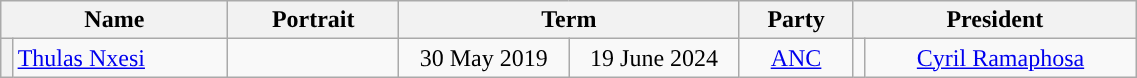<table class="wikitable" width=60%>
<tr>
<th colspan=2 width=20%>Name</th>
<th width=75>Portrait</th>
<th colspan=2 width=30%>Term</th>
<th width=10%>Party</th>
<th colspan=2 width=25%>President</th>
</tr>
<tr style="text-align:center">
<th style="width:1%;background-color: "></th>
<td align=left><a href='#'>Thulas Nxesi</a></td>
<td align=center></td>
<td>30 May 2019</td>
<td>19 June 2024</td>
<td><a href='#'>ANC</a></td>
<td style="width:1%;background-color: "></td>
<td><a href='#'>Cyril Ramaphosa</a><br> </td>
</tr>
</table>
